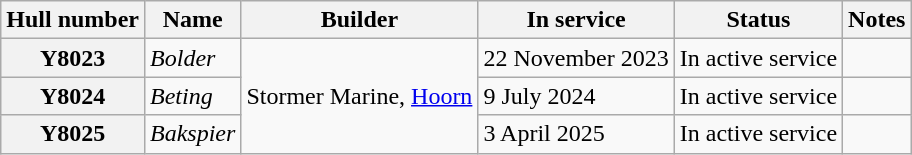<table class="wikitable">
<tr>
<th>Hull number</th>
<th>Name</th>
<th>Builder</th>
<th>In service</th>
<th>Status</th>
<th>Notes</th>
</tr>
<tr>
<th>Y8023</th>
<td><em>Bolder</em></td>
<td rowspan=3>Stormer Marine, <a href='#'>Hoorn</a></td>
<td>22 November 2023</td>
<td>In active service</td>
<td></td>
</tr>
<tr>
<th>Y8024</th>
<td><em>Beting</em></td>
<td>9 July 2024</td>
<td>In active service</td>
<td></td>
</tr>
<tr>
<th>Y8025</th>
<td><em>Bakspier</em></td>
<td>3 April 2025</td>
<td>In active service</td>
<td></td>
</tr>
</table>
